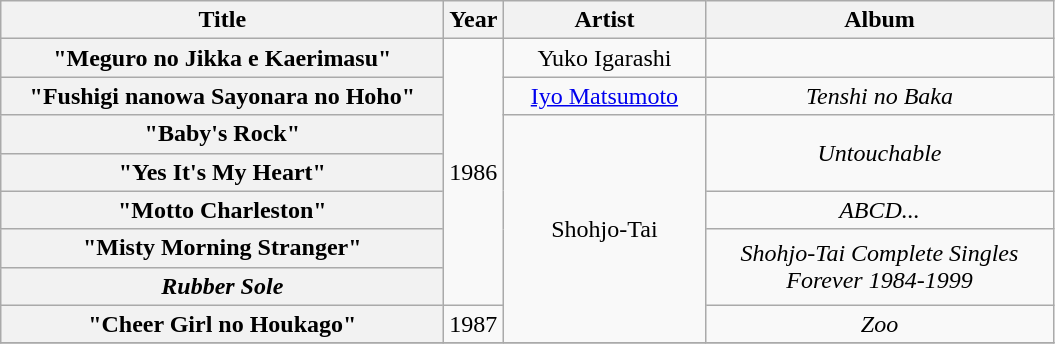<table class="wikitable plainrowheaders" style="text-align:center;">
<tr>
<th scope="col" rowspan="1" style="width:18em;">Title</th>
<th scope="col" rowspan="1" style="width:2em;">Year</th>
<th scope="col" rowspan="1" style="width:8em;">Artist</th>
<th scope="col" rowspan="1" style="width:14em;">Album</th>
</tr>
<tr>
<th scope="row">"Meguro no Jikka e Kaerimasu"<br></th>
<td rowspan="7">1986</td>
<td>Yuko Igarashi</td>
<td></td>
</tr>
<tr>
<th scope="row">"Fushigi nanowa Sayonara no Hoho"<br></th>
<td><a href='#'>Iyo Matsumoto</a></td>
<td><em>Tenshi no Baka</em></td>
</tr>
<tr>
<th scope="row">"Baby's Rock"</th>
<td rowspan="6">Shohjo-Tai</td>
<td rowspan="2"><em>Untouchable</em></td>
</tr>
<tr>
<th scope="row">"Yes It's My Heart"</th>
</tr>
<tr>
<th scope="row">"Motto Charleston" </th>
<td><em>ABCD...</em></td>
</tr>
<tr>
<th scope="row">"Misty Morning Stranger"</th>
<td rowspan="2"><em>Shohjo-Tai Complete Singles Forever 1984-1999</em></td>
</tr>
<tr>
<th scope="row"><em>Rubber Sole</em></th>
</tr>
<tr>
<th scope="row">"Cheer Girl no Houkago" </th>
<td>1987</td>
<td><em>Zoo</em></td>
</tr>
<tr>
</tr>
</table>
